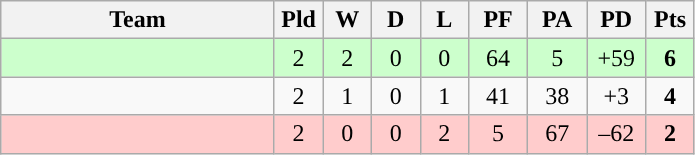<table class="wikitable" style="text-align:center;">
<tr>
<th width=175>Team</th>
<th width=25 abbr="Played">Pld</th>
<th width=25 abbr="Won">W</th>
<th width=25 abbr="Drawn">D</th>
<th width=25 abbr="Lost">L</th>
<th width=32 abbr="Points for">PF</th>
<th width=32 abbr="Points against">PA</th>
<th width=32 abbr="Points difference">PD</th>
<th width=25 abbr="Points">Pts</th>
</tr>
<tr style="background:#ccffcc">
<td align=left></td>
<td>2</td>
<td>2</td>
<td>0</td>
<td>0</td>
<td>64</td>
<td>5</td>
<td>+59</td>
<td><strong>6</strong></td>
</tr>
<tr>
<td align=left></td>
<td>2</td>
<td>1</td>
<td>0</td>
<td>1</td>
<td>41</td>
<td>38</td>
<td>+3</td>
<td><strong>4</strong></td>
</tr>
<tr style="background:#ffcccc">
<td align=left></td>
<td>2</td>
<td>0</td>
<td>0</td>
<td>2</td>
<td>5</td>
<td>67</td>
<td>–62</td>
<td><strong>2</strong></td>
</tr>
</table>
